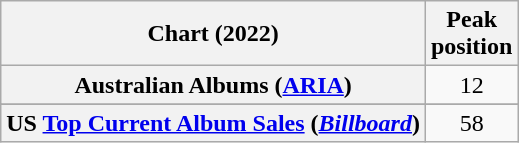<table class="wikitable sortable plainrowheaders" style="text-align:center">
<tr>
<th scope="col">Chart (2022)</th>
<th scope="col">Peak<br>position</th>
</tr>
<tr>
<th scope="row">Australian Albums (<a href='#'>ARIA</a>)</th>
<td>12</td>
</tr>
<tr>
</tr>
<tr>
</tr>
<tr>
</tr>
<tr>
</tr>
<tr>
</tr>
<tr>
<th scope="row">US <a href='#'>Top Current Album Sales</a> (<em><a href='#'>Billboard</a></em>)</th>
<td>58</td>
</tr>
</table>
